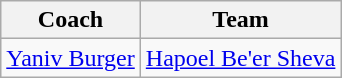<table class="wikitable">
<tr>
<th align="center">Coach</th>
<th align="center">Team</th>
</tr>
<tr>
<td> <a href='#'>Yaniv Burger</a></td>
<td><a href='#'>Hapoel Be'er Sheva</a></td>
</tr>
</table>
